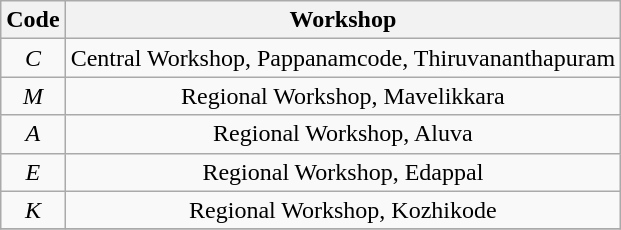<table class="wikitable plainrowheaders unsortable" style="text-align:center">
<tr>
<th scope="col" style="background:lite blue;">Code</th>
<th scope="col" style="background:lite blue;">Workshop</th>
</tr>
<tr>
<td><em>C</em></td>
<td>Central Workshop, Pappanamcode,  Thiruvananthapuram</td>
</tr>
<tr>
<td><em>M</em></td>
<td>Regional Workshop, Mavelikkara</td>
</tr>
<tr>
<td><em>A</em></td>
<td>Regional Workshop, Aluva</td>
</tr>
<tr>
<td><em>E</em></td>
<td>Regional Workshop, Edappal</td>
</tr>
<tr>
<td><em>K</em></td>
<td>Regional Workshop, Kozhikode</td>
</tr>
<tr>
</tr>
</table>
